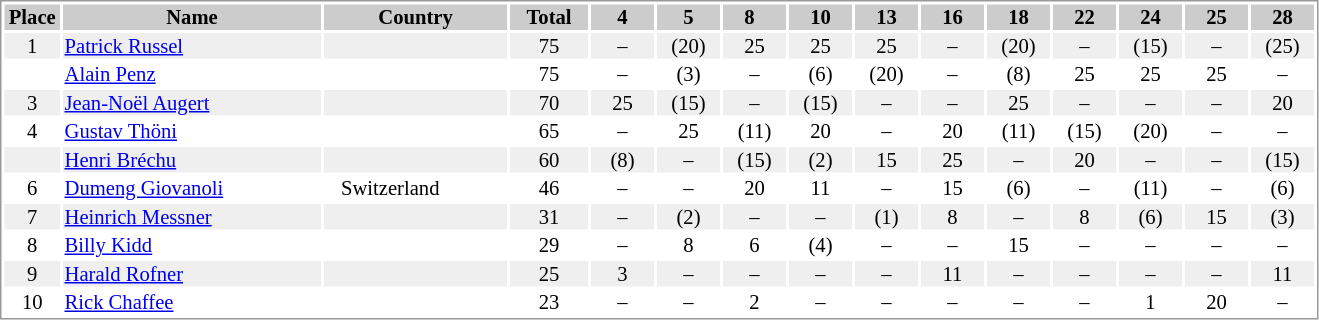<table border="0" style="border: 1px solid #999; background-color:#FFFFFF; text-align:center; font-size:86%; line-height:15px;">
<tr align="center" bgcolor="#CCCCCC">
<th width=35>Place</th>
<th width=170>Name</th>
<th width=120>Country</th>
<th width=50>Total</th>
<th width=40>4</th>
<th width=40>5</th>
<th width=40>8  </th>
<th width=40>10</th>
<th width=40>13</th>
<th width=40>16</th>
<th width=40>18</th>
<th width=40>22</th>
<th width=40>24</th>
<th width=40>25</th>
<th width=40>28</th>
</tr>
<tr bgcolor="#EFEFEF">
<td>1</td>
<td align="left"><a href='#'>Patrick Russel</a></td>
<td align="left"></td>
<td>75</td>
<td>–</td>
<td>(20)</td>
<td>25</td>
<td>25</td>
<td>25</td>
<td>–</td>
<td>(20)</td>
<td>–</td>
<td>(15)</td>
<td>–</td>
<td>(25)</td>
</tr>
<tr>
<td></td>
<td align="left"><a href='#'>Alain Penz</a></td>
<td align="left"></td>
<td>75</td>
<td>–</td>
<td>(3)</td>
<td>–</td>
<td>(6)</td>
<td>(20)</td>
<td>–</td>
<td>(8)</td>
<td>25</td>
<td>25</td>
<td>25</td>
<td>–</td>
</tr>
<tr bgcolor="#EFEFEF">
<td>3</td>
<td align="left"><a href='#'>Jean-Noël Augert</a></td>
<td align="left"></td>
<td>70</td>
<td>25</td>
<td>(15)</td>
<td>–</td>
<td>(15)</td>
<td>–</td>
<td>–</td>
<td>25</td>
<td>–</td>
<td>–</td>
<td>–</td>
<td>20</td>
</tr>
<tr>
<td>4</td>
<td align="left"><a href='#'>Gustav Thöni</a></td>
<td align="left"></td>
<td>65</td>
<td>–</td>
<td>25</td>
<td>(11)</td>
<td>20</td>
<td>–</td>
<td>20</td>
<td>(11)</td>
<td>(15)</td>
<td>(20)</td>
<td>–</td>
<td>–</td>
</tr>
<tr bgcolor="#EFEFEF">
<td></td>
<td align="left"><a href='#'>Henri Bréchu</a></td>
<td align="left"></td>
<td>60</td>
<td>(8)</td>
<td>–</td>
<td>(15)</td>
<td>(2)</td>
<td>15</td>
<td>25</td>
<td>–</td>
<td>20</td>
<td>–</td>
<td>–</td>
<td>(15)</td>
</tr>
<tr>
<td>6</td>
<td align="left"><a href='#'>Dumeng Giovanoli</a></td>
<td align="left">   Switzerland</td>
<td>46</td>
<td>–</td>
<td>–</td>
<td>20</td>
<td>11</td>
<td>–</td>
<td>15</td>
<td>(6)</td>
<td>–</td>
<td>(11)</td>
<td>–</td>
<td>(6)</td>
</tr>
<tr bgcolor="#EFEFEF">
<td>7</td>
<td align="left"><a href='#'>Heinrich Messner</a></td>
<td align="left"></td>
<td>31</td>
<td>–</td>
<td>(2)</td>
<td>–</td>
<td>–</td>
<td>(1)</td>
<td>8</td>
<td>–</td>
<td>8</td>
<td>(6)</td>
<td>15</td>
<td>(3)</td>
</tr>
<tr>
<td>8</td>
<td align="left"><a href='#'>Billy Kidd</a></td>
<td align="left"></td>
<td>29</td>
<td>–</td>
<td>8</td>
<td>6</td>
<td>(4)</td>
<td>–</td>
<td>–</td>
<td>15</td>
<td>–</td>
<td>–</td>
<td>–</td>
<td>–</td>
</tr>
<tr bgcolor="#EFEFEF">
<td>9</td>
<td align="left"><a href='#'>Harald Rofner</a></td>
<td align="left"></td>
<td>25</td>
<td>3</td>
<td>–</td>
<td>–</td>
<td>–</td>
<td>–</td>
<td>11</td>
<td>–</td>
<td>–</td>
<td>–</td>
<td>–</td>
<td>11</td>
</tr>
<tr>
<td>10</td>
<td align="left"><a href='#'>Rick Chaffee</a></td>
<td align="left"></td>
<td>23</td>
<td>–</td>
<td>–</td>
<td>2</td>
<td>–</td>
<td>–</td>
<td>–</td>
<td>–</td>
<td>–</td>
<td>1</td>
<td>20</td>
<td>–</td>
</tr>
</table>
